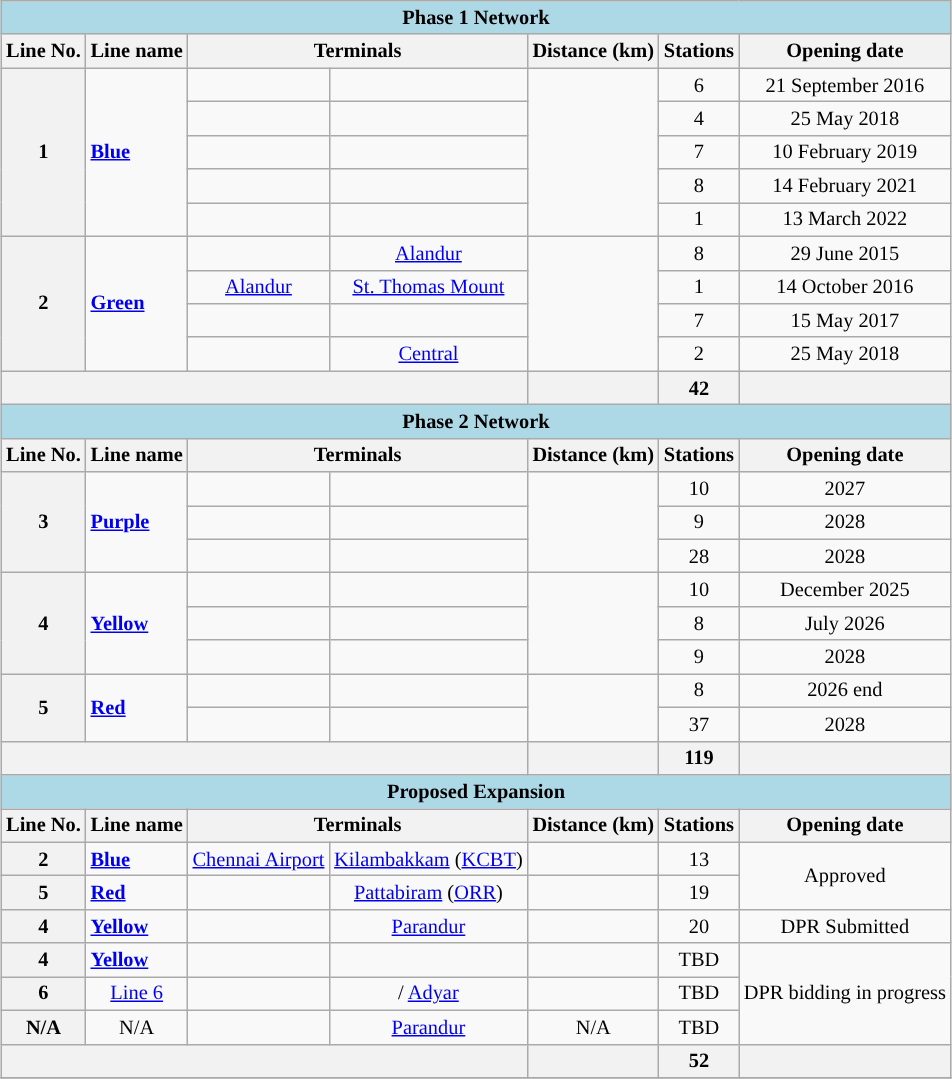<table class="wikitable sortable" style="font-size:85%;margin:auto">
<tr>
<th colspan="7" style="background:#ADD8E6;">Phase 1 Network</th>
</tr>
<tr>
<th>Line No.</th>
<th>Line name</th>
<th colspan="2">Terminals</th>
<th>Distance (km)</th>
<th>Stations</th>
<th>Opening date</th>
</tr>
<tr>
<th rowspan="5">1</th>
<td rowspan="5" style="background:#"><a href='#'><span><strong>Blue</strong></span></a></td>
<td style="text-align:center;"></td>
<td style="text-align:center;"></td>
<td rowspan="5"></td>
<td style="text-align: center;">6</td>
<td style="text-align:center;">21 September 2016</td>
</tr>
<tr>
<td style="text-align:center;"></td>
<td style="text-align:center;"></td>
<td style="text-align: center;">4</td>
<td style="text-align:center;">25 May 2018</td>
</tr>
<tr>
<td style="text-align:center;"></td>
<td style="text-align:center;"></td>
<td style="text-align: center;">7</td>
<td style="text-align:center;">10 February 2019</td>
</tr>
<tr>
<td style="text-align:center;"></td>
<td style="text-align:center;"></td>
<td style="text-align: center;">8</td>
<td style="text-align:center;">14 February 2021</td>
</tr>
<tr>
<td style="text-align:center;"></td>
<td style="text-align:center;"></td>
<td style="text-align: center;">1</td>
<td style="text-align:center;">13 March 2022</td>
</tr>
<tr>
<th rowspan="4">2</th>
<td rowspan="4" style="background:#"><a href='#'><span><strong>Green</strong></span></a></td>
<td style="text-align:center;"></td>
<td style="text-align:center;"><a href='#'>Alandur</a></td>
<td rowspan="4"></td>
<td style="text-align: center;">8</td>
<td style="text-align:center;">29 June 2015</td>
</tr>
<tr>
<td style="text-align:center;"><a href='#'>Alandur</a></td>
<td style="text-align:center;"><a href='#'>St. Thomas Mount</a></td>
<td style="text-align:center;">1</td>
<td style="text-align:center;">14 October 2016</td>
</tr>
<tr>
<td style="text-align:center;"></td>
<td style="text-align:center;"></td>
<td style="text-align: center;">7</td>
<td style="text-align:center;">15 May 2017</td>
</tr>
<tr>
<td style="text-align:center;"></td>
<td style="text-align:center;"><a href='#'>Central</a></td>
<td style="text-align: center;">2</td>
<td style="text-align:center;">25 May 2018</td>
</tr>
<tr>
<th colspan="4"></th>
<th></th>
<th>42</th>
<th></th>
</tr>
<tr>
<th colspan="7" style="background:#ADD8E6;">Phase 2 Network</th>
</tr>
<tr>
<th>Line No.</th>
<th>Line name</th>
<th colspan="2">Terminals</th>
<th>Distance (km)</th>
<th>Stations</th>
<th>Opening date</th>
</tr>
<tr>
<th rowspan="3">3</th>
<td rowspan="3" style="background:#"><a href='#'><span><strong>Purple</strong></span></a></td>
<td style="text-align: center;"></td>
<td style="text-align: center;"></td>
<td rowspan="3"></td>
<td style="text-align: center;">10</td>
<td style="text-align:center;">2027</td>
</tr>
<tr>
<td style="text-align: center;"></td>
<td style="text-align: center;"></td>
<td style="text-align: center;">9</td>
<td style="text-align:center;">2028</td>
</tr>
<tr>
<td style="text-align: center;"></td>
<td style="text-align: center;"></td>
<td style="text-align: center;">28</td>
<td style="text-align:center;">2028</td>
</tr>
<tr>
<th rowspan="3">4</th>
<td rowspan="3" style="background:#"><a href='#'><span><strong>Yellow</strong></span></a></td>
<td style="text-align: center;"></td>
<td style="text-align: center;"></td>
<td rowspan="3"></td>
<td style="text-align: center;">10</td>
<td style="text-align:center;">December 2025</td>
</tr>
<tr>
<td style="text-align:center;"></td>
<td style="text-align: center;"></td>
<td style="text-align:center;">8</td>
<td style="text-align:center;">July 2026</td>
</tr>
<tr>
<td style="text-align:center;"></td>
<td style="text-align: center;"></td>
<td style="text-align:center;">9</td>
<td style="text-align:center;">2028</td>
</tr>
<tr>
<th rowspan="2">5</th>
<td rowspan="2" style="background:#"><a href='#'><span><strong>Red</strong></span></a></td>
<td style="text-align: center;"></td>
<td style="text-align: center;"></td>
<td rowspan="2"></td>
<td style="text-align: center;">8</td>
<td style="text-align:center;">2026 end</td>
</tr>
<tr>
<td style="text-align: center;"></td>
<td style="text-align: center;"></td>
<td style="text-align: center;">37</td>
<td style="text-align:center;">2028</td>
</tr>
<tr>
<th colspan="4"></th>
<th></th>
<th>119</th>
<th></th>
</tr>
<tr>
<th colspan="7" style="background:#ADD8E6;">Proposed Expansion</th>
</tr>
<tr>
<th>Line No.</th>
<th>Line name</th>
<th colspan="2">Terminals</th>
<th>Distance (km)</th>
<th>Stations</th>
<th>Opening date</th>
</tr>
<tr>
<th>2</th>
<td style="background:#"><a href='#'><span><strong>Blue</strong></span></a></td>
<td style="text-align: center;"><a href='#'>Chennai Airport</a></td>
<td style="text-align: center;"><a href='#'>Kilambakkam</a> (<a href='#'>KCBT</a>)</td>
<td></td>
<td style="text-align: center;">13</td>
<td rowspan="2" style="text-align:center;">Approved</td>
</tr>
<tr>
<th>5</th>
<td style="background:#"><a href='#'><span><strong>Red</strong></span></a></td>
<td style="text-align: center;"></td>
<td style="text-align: center;"><a href='#'>Pattabiram</a> (<a href='#'>ORR</a>)</td>
<td></td>
<td style="text-align: center;">19</td>
</tr>
<tr>
<th>4</th>
<td style="background:#"><a href='#'><span><strong>Yellow</strong></span></a></td>
<td style="text-align: center;"></td>
<td style="text-align: center;"><a href='#'>Parandur</a></td>
<td></td>
<td style="text-align: center;">20</td>
<td style="text-align: center;">DPR Submitted</td>
</tr>
<tr>
<th>4</th>
<td style="background:#"><a href='#'><span><strong>Yellow</strong></span></a></td>
<td style="text-align: center;"></td>
<td style="text-align: center;"></td>
<td style="text-align: center;"></td>
<td style="text-align: center;">TBD</td>
<td rowspan="3" style="text-align: center;">DPR bidding in progress</td>
</tr>
<tr>
<th>6</th>
<td style="text-align: center;"><a href='#'>Line 6</a></td>
<td style="text-align: center;"></td>
<td style="text-align: center;"> / <a href='#'>Adyar</a></td>
<td style="text-align: center;"></td>
<td style="text-align: center;">TBD</td>
</tr>
<tr>
<th>N/A</th>
<td style="text-align: center;">N/A</td>
<td style="text-align: center;"></td>
<td style="text-align: center;"><a href='#'>Parandur</a></td>
<td style="text-align: center;">N/A</td>
<td style="text-align: center;">TBD</td>
</tr>
<tr>
<th colspan="4"></th>
<th></th>
<th>52</th>
<th></th>
</tr>
<tr>
</tr>
</table>
